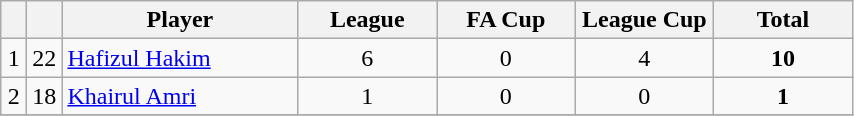<table class="wikitable" style="text-align:center">
<tr>
<th width=10></th>
<th width=10></th>
<th width=150>Player</th>
<th width=85>League</th>
<th width=85>FA Cup</th>
<th width=85>League Cup</th>
<th width=85>Total</th>
</tr>
<tr>
<td>1</td>
<td>22</td>
<td align=left> <a href='#'>Hafizul Hakim</a></td>
<td>6</td>
<td>0</td>
<td>4</td>
<td><strong>10</strong></td>
</tr>
<tr>
<td>2</td>
<td>18</td>
<td align=left> <a href='#'>Khairul Amri</a></td>
<td>1</td>
<td>0</td>
<td>0</td>
<td><strong>1</strong></td>
</tr>
<tr>
</tr>
</table>
